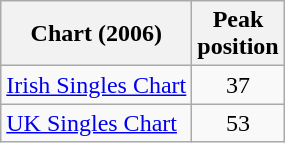<table class="wikitable sortable">
<tr>
<th>Chart (2006)</th>
<th>Peak<br>position</th>
</tr>
<tr>
<td align="left"><a href='#'>Irish Singles Chart</a></td>
<td align="center">37</td>
</tr>
<tr>
<td align="left"><a href='#'>UK Singles Chart</a></td>
<td align="center">53</td>
</tr>
</table>
